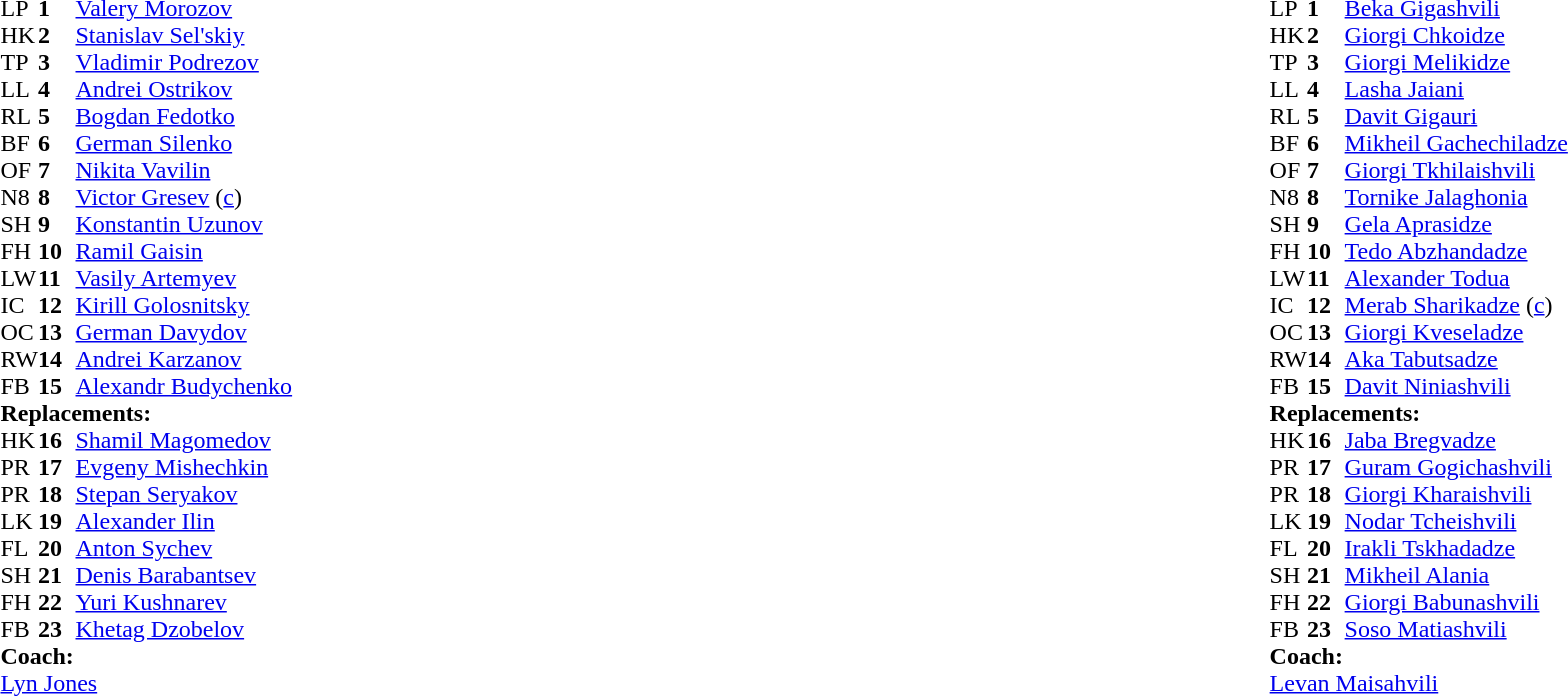<table style="width:100%">
<tr>
<td style="vertical-align:top; width:50%"><br><table cellspacing="0" cellpadding="0">
<tr>
<th width="25"></th>
<th width="25"></th>
</tr>
<tr>
<td>LP</td>
<td><strong>1</strong></td>
<td><a href='#'>Valery Morozov</a></td>
<td></td>
<td></td>
</tr>
<tr>
<td>HK</td>
<td><strong>2</strong></td>
<td><a href='#'>Stanislav Sel'skiy</a></td>
<td></td>
<td></td>
</tr>
<tr>
<td>TP</td>
<td><strong>3</strong></td>
<td><a href='#'>Vladimir Podrezov</a></td>
<td></td>
<td></td>
</tr>
<tr>
<td>LL</td>
<td><strong>4</strong></td>
<td><a href='#'>Andrei Ostrikov</a></td>
<td></td>
<td></td>
</tr>
<tr>
<td>RL</td>
<td><strong>5</strong></td>
<td><a href='#'>Bogdan Fedotko</a></td>
<td></td>
<td></td>
</tr>
<tr>
<td>BF</td>
<td><strong>6</strong></td>
<td><a href='#'>German Silenko</a></td>
<td></td>
<td></td>
</tr>
<tr>
<td>OF</td>
<td><strong>7</strong></td>
<td><a href='#'>Nikita Vavilin</a></td>
<td>  </td>
<td></td>
</tr>
<tr>
<td>N8</td>
<td><strong>8</strong></td>
<td><a href='#'>Victor Gresev</a> (<a href='#'>c</a>)</td>
<td></td>
<td></td>
</tr>
<tr>
<td>SH</td>
<td><strong>9</strong></td>
<td><a href='#'>Konstantin Uzunov</a></td>
<td></td>
<td></td>
</tr>
<tr>
<td>FH</td>
<td><strong>10</strong></td>
<td><a href='#'>Ramil Gaisin</a></td>
<td></td>
<td></td>
</tr>
<tr>
<td>LW</td>
<td><strong>11</strong></td>
<td><a href='#'>Vasily Artemyev</a></td>
<td></td>
<td></td>
</tr>
<tr>
<td>IC</td>
<td><strong>12</strong></td>
<td><a href='#'>Kirill Golosnitsky</a></td>
<td>  </td>
<td></td>
</tr>
<tr>
<td>OC</td>
<td><strong>13</strong></td>
<td><a href='#'>German Davydov</a></td>
<td></td>
<td></td>
</tr>
<tr>
<td>RW</td>
<td><strong>14</strong></td>
<td><a href='#'>Andrei Karzanov</a></td>
<td></td>
<td></td>
</tr>
<tr>
<td>FB</td>
<td><strong>15</strong></td>
<td><a href='#'>Alexandr Budychenko</a></td>
<td></td>
<td></td>
</tr>
<tr>
<td colspan="4"><strong>Replacements:</strong></td>
</tr>
<tr>
<td>HK</td>
<td><strong>16</strong></td>
<td><a href='#'>Shamil Magomedov</a></td>
<td></td>
<td></td>
</tr>
<tr>
<td>PR</td>
<td><strong>17</strong></td>
<td><a href='#'>Evgeny Mishechkin</a></td>
<td></td>
<td></td>
</tr>
<tr>
<td>PR</td>
<td><strong>18</strong></td>
<td><a href='#'>Stepan Seryakov</a></td>
<td></td>
<td></td>
</tr>
<tr>
<td>LK</td>
<td><strong>19</strong></td>
<td><a href='#'>Alexander Ilin</a></td>
<td></td>
<td></td>
</tr>
<tr>
<td>FL</td>
<td><strong>20</strong></td>
<td><a href='#'>Anton Sychev</a></td>
<td>  </td>
<td></td>
</tr>
<tr>
<td>SH</td>
<td><strong>21</strong></td>
<td><a href='#'>Denis Barabantsev</a></td>
<td></td>
<td></td>
</tr>
<tr>
<td>FH</td>
<td><strong>22</strong></td>
<td><a href='#'>Yuri Kushnarev</a></td>
<td>  </td>
<td></td>
</tr>
<tr>
<td>FB</td>
<td><strong>23</strong></td>
<td><a href='#'>Khetag Dzobelov</a></td>
<td></td>
<td></td>
</tr>
<tr>
<td colspan="4"><strong>Coach:</strong></td>
</tr>
<tr>
<td colspan="4"><a href='#'>Lyn Jones</a></td>
</tr>
</table>
</td>
<td style="vertical-align:top"></td>
<td style="vertical-align:top; width:50%"><br><table cellspacing="0" cellpadding="0" style="margin:auto">
<tr>
<th width="25"></th>
<th width="25"></th>
</tr>
<tr>
<td>LP</td>
<td><strong>1</strong></td>
<td><a href='#'>Beka Gigashvili</a></td>
<td></td>
<td></td>
</tr>
<tr>
<td>HK</td>
<td><strong>2</strong></td>
<td><a href='#'>Giorgi Chkoidze</a></td>
<td></td>
<td></td>
</tr>
<tr>
<td>TP</td>
<td><strong>3</strong></td>
<td><a href='#'>Giorgi Melikidze</a></td>
<td></td>
<td></td>
</tr>
<tr>
<td>LL</td>
<td><strong>4</strong></td>
<td><a href='#'>Lasha Jaiani</a></td>
<td></td>
<td></td>
</tr>
<tr>
<td>RL</td>
<td><strong>5</strong></td>
<td><a href='#'>Davit Gigauri</a></td>
<td></td>
<td></td>
</tr>
<tr>
<td>BF</td>
<td><strong>6</strong></td>
<td><a href='#'>Mikheil Gachechiladze</a></td>
<td></td>
<td></td>
</tr>
<tr>
<td>OF</td>
<td><strong>7</strong></td>
<td><a href='#'>Giorgi Tkhilaishvili</a></td>
<td></td>
<td></td>
</tr>
<tr>
<td>N8</td>
<td><strong>8</strong></td>
<td><a href='#'>Tornike Jalaghonia</a></td>
<td></td>
<td></td>
</tr>
<tr>
<td>SH</td>
<td><strong>9</strong></td>
<td><a href='#'>Gela Aprasidze</a></td>
<td></td>
<td></td>
</tr>
<tr>
<td>FH</td>
<td><strong>10</strong></td>
<td><a href='#'>Tedo Abzhandadze</a></td>
<td></td>
<td></td>
</tr>
<tr>
<td>LW</td>
<td><strong>11</strong></td>
<td><a href='#'>Alexander Todua</a></td>
<td></td>
<td></td>
</tr>
<tr>
<td>IC</td>
<td><strong>12</strong></td>
<td><a href='#'>Merab Sharikadze</a> (<a href='#'>c</a>)</td>
<td></td>
<td></td>
</tr>
<tr>
<td>OC</td>
<td><strong>13</strong></td>
<td><a href='#'>Giorgi Kveseladze</a></td>
<td></td>
<td></td>
</tr>
<tr>
<td>RW</td>
<td><strong>14</strong></td>
<td><a href='#'>Aka Tabutsadze</a></td>
<td></td>
<td></td>
</tr>
<tr>
<td>FB</td>
<td><strong>15</strong></td>
<td><a href='#'>Davit Niniashvili</a></td>
<td></td>
<td></td>
</tr>
<tr>
<td colspan="4"><strong>Replacements:</strong></td>
</tr>
<tr>
<td>HK</td>
<td><strong>16</strong></td>
<td><a href='#'>Jaba Bregvadze</a></td>
<td></td>
<td></td>
</tr>
<tr>
<td>PR</td>
<td><strong>17</strong></td>
<td><a href='#'>Guram Gogichashvili</a></td>
<td></td>
<td></td>
</tr>
<tr>
<td>PR</td>
<td><strong>18</strong></td>
<td><a href='#'>Giorgi Kharaishvili</a></td>
<td></td>
<td></td>
</tr>
<tr>
<td>LK</td>
<td><strong>19</strong></td>
<td><a href='#'>Nodar Tcheishvili</a></td>
<td></td>
<td></td>
</tr>
<tr>
<td>FL</td>
<td><strong>20</strong></td>
<td><a href='#'>Irakli Tskhadadze</a></td>
<td></td>
<td></td>
</tr>
<tr>
<td>SH</td>
<td><strong>21</strong></td>
<td><a href='#'>Mikheil Alania</a></td>
<td></td>
<td></td>
</tr>
<tr>
<td>FH</td>
<td><strong>22</strong></td>
<td><a href='#'>Giorgi Babunashvili</a></td>
<td></td>
<td></td>
</tr>
<tr>
<td>FB</td>
<td><strong>23</strong></td>
<td><a href='#'>Soso Matiashvili</a></td>
<td></td>
<td></td>
</tr>
<tr>
<td colspan="4"><strong>Coach:</strong></td>
</tr>
<tr>
<td colspan="4"><a href='#'>Levan Maisahvili</a></td>
</tr>
</table>
</td>
</tr>
</table>
